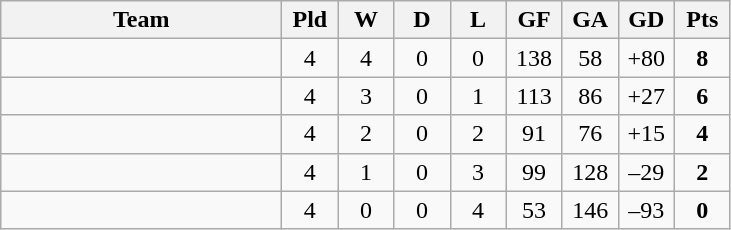<table class="wikitable" style="text-align: center;">
<tr>
<th width="180">Team</th>
<th width="30">Pld</th>
<th width="30">W</th>
<th width="30">D</th>
<th width="30">L</th>
<th width="30">GF</th>
<th width="30">GA</th>
<th width="30">GD</th>
<th width="30">Pts</th>
</tr>
<tr>
<td align="left"></td>
<td>4</td>
<td>4</td>
<td>0</td>
<td>0</td>
<td>138</td>
<td>58</td>
<td>+80</td>
<td><strong>8</strong></td>
</tr>
<tr>
<td align="left"></td>
<td>4</td>
<td>3</td>
<td>0</td>
<td>1</td>
<td>113</td>
<td>86</td>
<td>+27</td>
<td><strong>6</strong></td>
</tr>
<tr>
<td align="left"></td>
<td>4</td>
<td>2</td>
<td>0</td>
<td>2</td>
<td>91</td>
<td>76</td>
<td>+15</td>
<td><strong>4</strong></td>
</tr>
<tr>
<td align="left"></td>
<td>4</td>
<td>1</td>
<td>0</td>
<td>3</td>
<td>99</td>
<td>128</td>
<td>–29</td>
<td><strong>2</strong></td>
</tr>
<tr>
<td align="left"></td>
<td>4</td>
<td>0</td>
<td>0</td>
<td>4</td>
<td>53</td>
<td>146</td>
<td>–93</td>
<td><strong>0</strong></td>
</tr>
</table>
